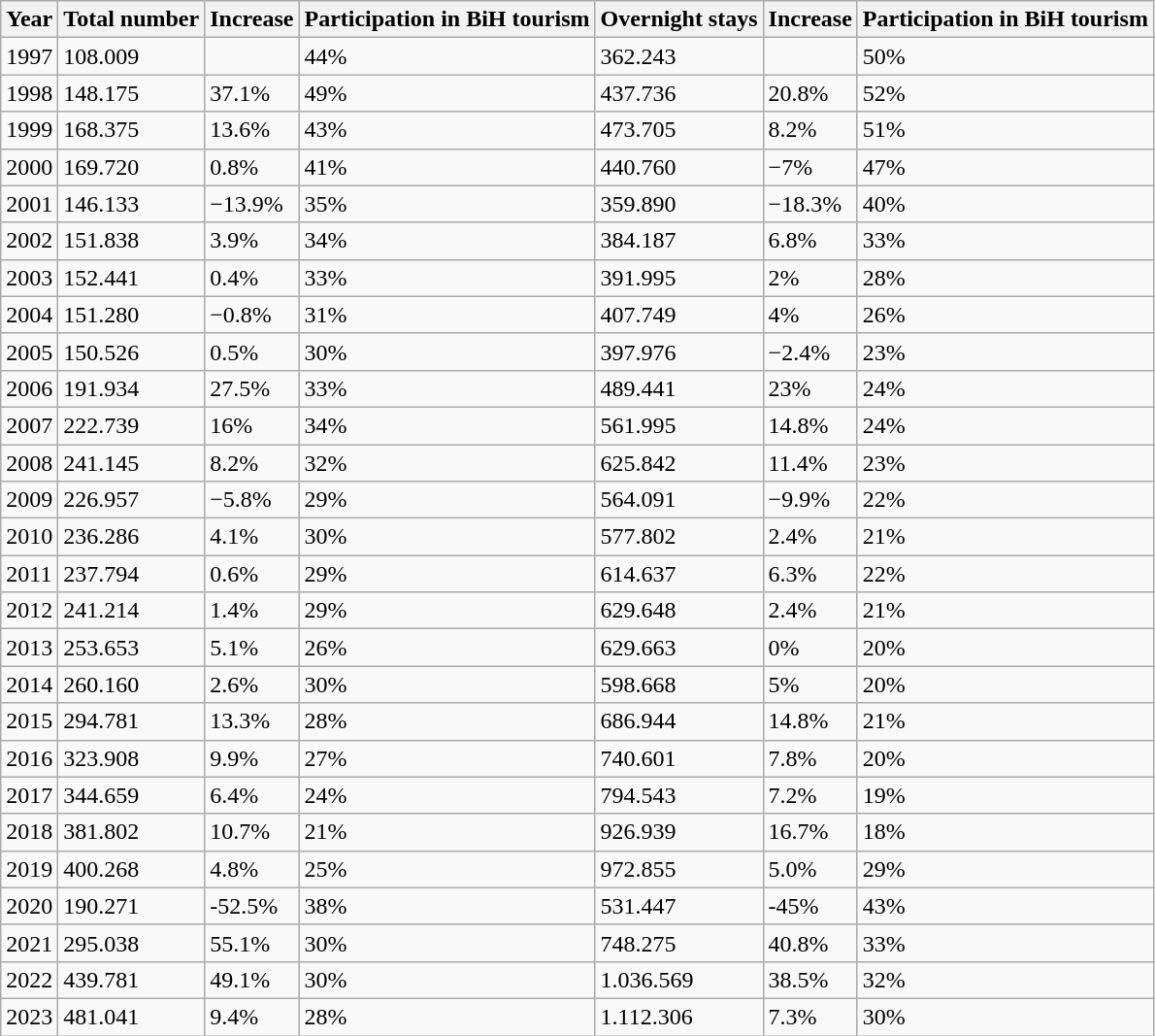<table class="wikitable">
<tr>
<th>Year</th>
<th>Total number</th>
<th>Increase</th>
<th>Participation in BiH tourism</th>
<th>Overnight stays</th>
<th>Increase</th>
<th>Participation in BiH tourism</th>
</tr>
<tr>
<td>1997</td>
<td>108.009</td>
<td></td>
<td>44%</td>
<td>362.243</td>
<td></td>
<td>50%</td>
</tr>
<tr>
<td>1998</td>
<td>148.175</td>
<td>37.1%</td>
<td>49%</td>
<td>437.736</td>
<td>20.8%</td>
<td>52%</td>
</tr>
<tr>
<td>1999</td>
<td>168.375</td>
<td>13.6%</td>
<td>43%</td>
<td>473.705</td>
<td>8.2%</td>
<td>51%</td>
</tr>
<tr>
<td>2000</td>
<td>169.720</td>
<td>0.8%</td>
<td>41%</td>
<td>440.760</td>
<td>−7%</td>
<td>47%</td>
</tr>
<tr>
<td>2001</td>
<td>146.133</td>
<td>−13.9%</td>
<td>35%</td>
<td>359.890</td>
<td>−18.3%</td>
<td>40%</td>
</tr>
<tr>
<td>2002</td>
<td>151.838</td>
<td>3.9%</td>
<td>34%</td>
<td>384.187</td>
<td>6.8%</td>
<td>33%</td>
</tr>
<tr>
<td>2003</td>
<td>152.441</td>
<td>0.4%</td>
<td>33%</td>
<td>391.995</td>
<td>2%</td>
<td>28%</td>
</tr>
<tr>
<td>2004</td>
<td>151.280</td>
<td>−0.8%</td>
<td>31%</td>
<td>407.749</td>
<td>4%</td>
<td>26%</td>
</tr>
<tr>
<td>2005</td>
<td>150.526</td>
<td>0.5%</td>
<td>30%</td>
<td>397.976</td>
<td>−2.4%</td>
<td>23%</td>
</tr>
<tr>
<td>2006</td>
<td>191.934</td>
<td>27.5%</td>
<td>33%</td>
<td>489.441</td>
<td>23%</td>
<td>24%</td>
</tr>
<tr>
<td>2007</td>
<td>222.739</td>
<td>16%</td>
<td>34%</td>
<td>561.995</td>
<td>14.8%</td>
<td>24%</td>
</tr>
<tr>
<td>2008</td>
<td>241.145</td>
<td>8.2%</td>
<td>32%</td>
<td>625.842</td>
<td>11.4%</td>
<td>23%</td>
</tr>
<tr>
<td>2009</td>
<td>226.957</td>
<td>−5.8%</td>
<td>29%</td>
<td>564.091</td>
<td>−9.9%</td>
<td>22%</td>
</tr>
<tr>
<td>2010</td>
<td>236.286</td>
<td>4.1%</td>
<td>30%</td>
<td>577.802</td>
<td>2.4%</td>
<td>21%</td>
</tr>
<tr>
<td>2011</td>
<td>237.794</td>
<td>0.6%</td>
<td>29%</td>
<td>614.637</td>
<td>6.3%</td>
<td>22%</td>
</tr>
<tr>
<td>2012</td>
<td>241.214</td>
<td>1.4%</td>
<td>29%</td>
<td>629.648</td>
<td>2.4%</td>
<td>21%</td>
</tr>
<tr>
<td>2013</td>
<td>253.653</td>
<td>5.1%</td>
<td>26%</td>
<td>629.663</td>
<td>0%</td>
<td>20%</td>
</tr>
<tr>
<td>2014</td>
<td>260.160</td>
<td>2.6%</td>
<td>30%</td>
<td>598.668</td>
<td>5%</td>
<td>20%</td>
</tr>
<tr>
<td>2015</td>
<td>294.781</td>
<td>13.3%</td>
<td>28%</td>
<td>686.944</td>
<td>14.8%</td>
<td>21%</td>
</tr>
<tr>
<td>2016</td>
<td>323.908</td>
<td>9.9%</td>
<td>27%</td>
<td>740.601</td>
<td>7.8%</td>
<td>20%</td>
</tr>
<tr>
<td>2017</td>
<td>344.659</td>
<td>6.4%</td>
<td>24%</td>
<td>794.543</td>
<td>7.2%</td>
<td>19%</td>
</tr>
<tr>
<td>2018</td>
<td>381.802</td>
<td>10.7%</td>
<td>21%</td>
<td>926.939</td>
<td>16.7%</td>
<td>18%</td>
</tr>
<tr>
<td>2019</td>
<td>400.268</td>
<td>4.8%</td>
<td>25%</td>
<td>972.855</td>
<td>5.0%</td>
<td>29%</td>
</tr>
<tr>
<td>2020</td>
<td>190.271</td>
<td>-52.5%</td>
<td>38%</td>
<td>531.447</td>
<td>-45%</td>
<td>43%</td>
</tr>
<tr>
<td>2021</td>
<td>295.038</td>
<td>55.1%</td>
<td>30%</td>
<td>748.275</td>
<td>40.8%</td>
<td>33%</td>
</tr>
<tr>
<td>2022</td>
<td>439.781</td>
<td>49.1%</td>
<td>30%</td>
<td>1.036.569</td>
<td>38.5%</td>
<td>32%</td>
</tr>
<tr>
<td>2023</td>
<td>481.041</td>
<td>9.4%</td>
<td>28%</td>
<td>1.112.306</td>
<td>7.3%</td>
<td>30%</td>
</tr>
</table>
